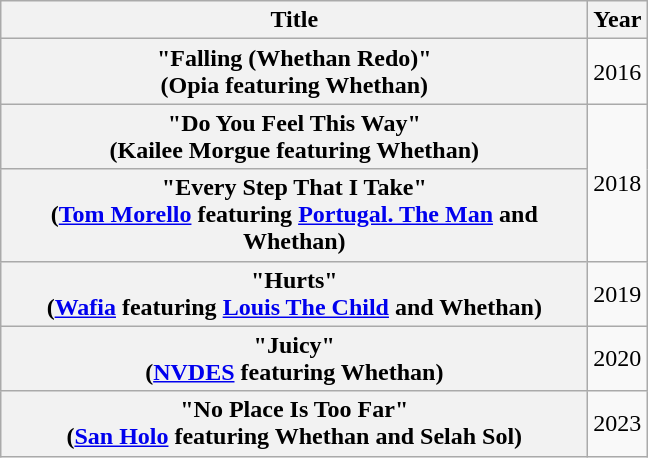<table class="wikitable plainrowheaders" border="1" style="text-align:center;">
<tr>
<th scope="col" style="width:24em;">Title</th>
<th scope="col">Year</th>
</tr>
<tr>
<th scope="row">"Falling (Whethan Redo)" <br><span>(Opia featuring Whethan)</span></th>
<td>2016</td>
</tr>
<tr>
<th scope="row">"Do You Feel This Way" <br><span>(Kailee Morgue featuring Whethan)</span></th>
<td rowspan="2">2018</td>
</tr>
<tr>
<th scope="row">"Every Step That I Take" <br><span>(<a href='#'>Tom Morello</a> featuring <a href='#'>Portugal. The Man</a> and Whethan)</span></th>
</tr>
<tr>
<th scope="row">"Hurts" <br><span>(<a href='#'>Wafia</a> featuring <a href='#'>Louis The Child</a> and Whethan)</span></th>
<td>2019</td>
</tr>
<tr>
<th scope="row">"Juicy"<br><span>(<a href='#'>NVDES</a> featuring Whethan)</span></th>
<td>2020</td>
</tr>
<tr>
<th scope="row">"No Place Is Too Far"<br><span>(<a href='#'>San Holo</a> featuring Whethan and Selah Sol)</span></th>
<td>2023</td>
</tr>
</table>
